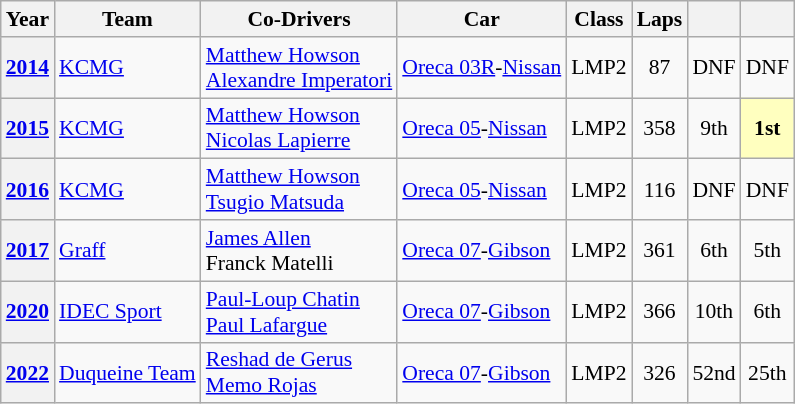<table class="wikitable" style="text-align:center; font-size:90%">
<tr>
<th>Year</th>
<th>Team</th>
<th>Co-Drivers</th>
<th>Car</th>
<th>Class</th>
<th>Laps</th>
<th></th>
<th></th>
</tr>
<tr>
<th><a href='#'>2014</a></th>
<td align="left"> <a href='#'>KCMG</a></td>
<td align="left"> <a href='#'>Matthew Howson</a><br> <a href='#'>Alexandre Imperatori</a></td>
<td align="left"><a href='#'>Oreca 03R</a>-<a href='#'>Nissan</a></td>
<td>LMP2</td>
<td>87</td>
<td>DNF</td>
<td>DNF</td>
</tr>
<tr>
<th><a href='#'>2015</a></th>
<td align="left"> <a href='#'>KCMG</a></td>
<td align="left"> <a href='#'>Matthew Howson</a><br> <a href='#'>Nicolas Lapierre</a></td>
<td align="left"><a href='#'>Oreca 05</a>-<a href='#'>Nissan</a></td>
<td>LMP2</td>
<td>358</td>
<td>9th</td>
<td style="background:#FFFFBF;"><strong>1st</strong></td>
</tr>
<tr>
<th><a href='#'>2016</a></th>
<td align="left"> <a href='#'>KCMG</a></td>
<td align="left"> <a href='#'>Matthew Howson</a><br> <a href='#'>Tsugio Matsuda</a></td>
<td align="left"><a href='#'>Oreca 05</a>-<a href='#'>Nissan</a></td>
<td>LMP2</td>
<td>116</td>
<td>DNF</td>
<td>DNF</td>
</tr>
<tr>
<th><a href='#'>2017</a></th>
<td align="left"> <a href='#'>Graff</a></td>
<td align="left"> <a href='#'>James Allen</a><br> Franck Matelli</td>
<td align="left"><a href='#'>Oreca 07</a>-<a href='#'>Gibson</a></td>
<td>LMP2</td>
<td>361</td>
<td>6th</td>
<td>5th</td>
</tr>
<tr>
<th><a href='#'>2020</a></th>
<td align="left"> <a href='#'>IDEC Sport</a></td>
<td align="left"> <a href='#'>Paul-Loup Chatin</a><br> <a href='#'>Paul Lafargue</a></td>
<td align="left"><a href='#'>Oreca 07</a>-<a href='#'>Gibson</a></td>
<td>LMP2</td>
<td>366</td>
<td>10th</td>
<td>6th</td>
</tr>
<tr>
<th><a href='#'>2022</a></th>
<td align="left"> <a href='#'>Duqueine Team</a></td>
<td align="left"> <a href='#'>Reshad de Gerus</a><br> <a href='#'>Memo Rojas</a></td>
<td align="left"><a href='#'>Oreca 07</a>-<a href='#'>Gibson</a></td>
<td>LMP2</td>
<td>326</td>
<td>52nd</td>
<td>25th</td>
</tr>
</table>
